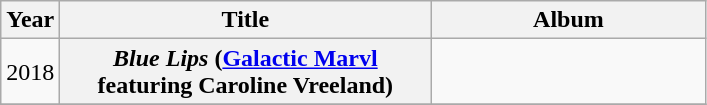<table class="wikitable plainrowheaders" style="text-align:center;">
<tr>
<th scope="col">Year</th>
<th scope="col" style="width:15em;">Title</th>
<th scope="col" style="width:11em;">Album</th>
</tr>
<tr>
<td>2018</td>
<th scope="row"><em>Blue Lips</em> (<a href='#'>Galactic Marvl</a> featuring Caroline Vreeland)</th>
<td></td>
</tr>
<tr>
</tr>
</table>
